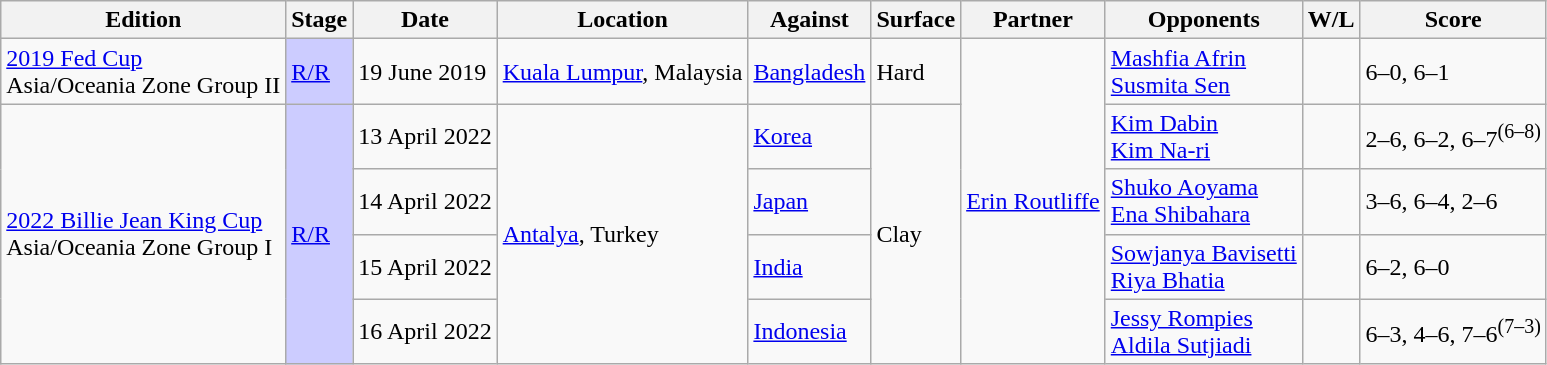<table class=wikitable>
<tr>
<th>Edition</th>
<th>Stage</th>
<th>Date</th>
<th>Location</th>
<th>Against</th>
<th>Surface</th>
<th>Partner</th>
<th>Opponents</th>
<th>W/L</th>
<th>Score</th>
</tr>
<tr>
<td><a href='#'>2019 Fed Cup</a> <br> Asia/Oceania Zone Group II</td>
<td style="background:#ccf;"><a href='#'>R/R</a></td>
<td>19 June 2019</td>
<td><a href='#'>Kuala Lumpur</a>, Malaysia</td>
<td> <a href='#'>Bangladesh</a></td>
<td>Hard</td>
<td rowspan="5"><a href='#'>Erin Routliffe</a></td>
<td> <a href='#'>Mashfia Afrin</a> <br>  <a href='#'>Susmita Sen</a></td>
<td></td>
<td>6–0, 6–1</td>
</tr>
<tr>
<td rowspan="4"><a href='#'>2022 Billie Jean King Cup</a> <br> Asia/Oceania Zone Group I</td>
<td style="background:#ccf;" rowspan="4"><a href='#'>R/R</a></td>
<td>13 April 2022</td>
<td rowspan="4"><a href='#'>Antalya</a>, Turkey</td>
<td> <a href='#'>Korea</a></td>
<td rowspan="4">Clay</td>
<td> <a href='#'>Kim Dabin</a> <br>  <a href='#'>Kim Na-ri</a></td>
<td></td>
<td>2–6, 6–2, 6–7<sup>(6–8)</sup></td>
</tr>
<tr>
<td>14 April 2022</td>
<td> <a href='#'>Japan</a></td>
<td> <a href='#'>Shuko Aoyama</a> <br>  <a href='#'>Ena Shibahara</a></td>
<td></td>
<td>3–6, 6–4, 2–6</td>
</tr>
<tr>
<td>15 April 2022</td>
<td> <a href='#'>India</a></td>
<td> <a href='#'>Sowjanya Bavisetti</a> <br>  <a href='#'>Riya Bhatia</a></td>
<td></td>
<td>6–2, 6–0</td>
</tr>
<tr>
<td>16 April 2022</td>
<td> <a href='#'>Indonesia</a></td>
<td> <a href='#'>Jessy Rompies</a> <br>  <a href='#'>Aldila Sutjiadi</a></td>
<td></td>
<td>6–3, 4–6, 7–6<sup>(7–3)</sup></td>
</tr>
</table>
